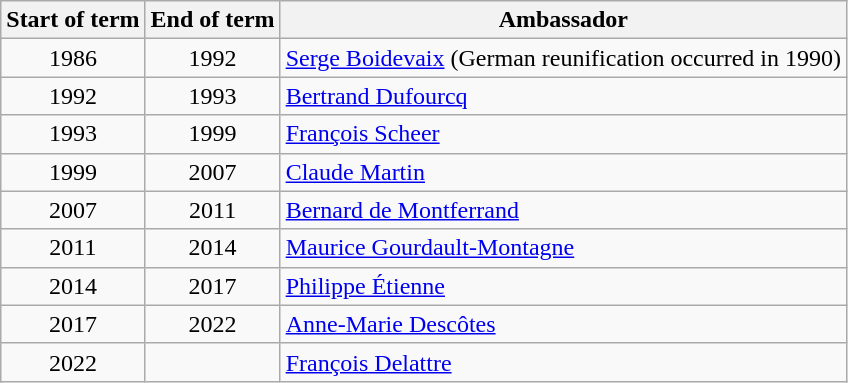<table class="wikitable">
<tr>
<th>Start of term</th>
<th>End of term</th>
<th>Ambassador</th>
</tr>
<tr>
<td align="center">1986</td>
<td align="center">1992</td>
<td><a href='#'>Serge Boidevaix</a> (German reunification occurred in 1990)</td>
</tr>
<tr>
<td align="center">1992</td>
<td align="center">1993</td>
<td><a href='#'>Bertrand Dufourcq</a></td>
</tr>
<tr>
<td align="center">1993</td>
<td align="center">1999</td>
<td><a href='#'>François Scheer</a></td>
</tr>
<tr>
<td align="center">1999</td>
<td align="center">2007</td>
<td><a href='#'>Claude Martin</a></td>
</tr>
<tr>
<td align="center">2007</td>
<td align="center">2011</td>
<td><a href='#'>Bernard de Montferrand</a></td>
</tr>
<tr>
<td align="center">2011</td>
<td align="center">2014</td>
<td><a href='#'>Maurice Gourdault-Montagne</a></td>
</tr>
<tr>
<td align="center">2014</td>
<td align="center">2017</td>
<td><a href='#'>Philippe Étienne</a></td>
</tr>
<tr>
<td align="center">2017</td>
<td align="center">2022</td>
<td><a href='#'>Anne-Marie Descôtes</a></td>
</tr>
<tr>
<td align="center">2022</td>
<td align="center"></td>
<td><a href='#'>François Delattre</a></td>
</tr>
</table>
